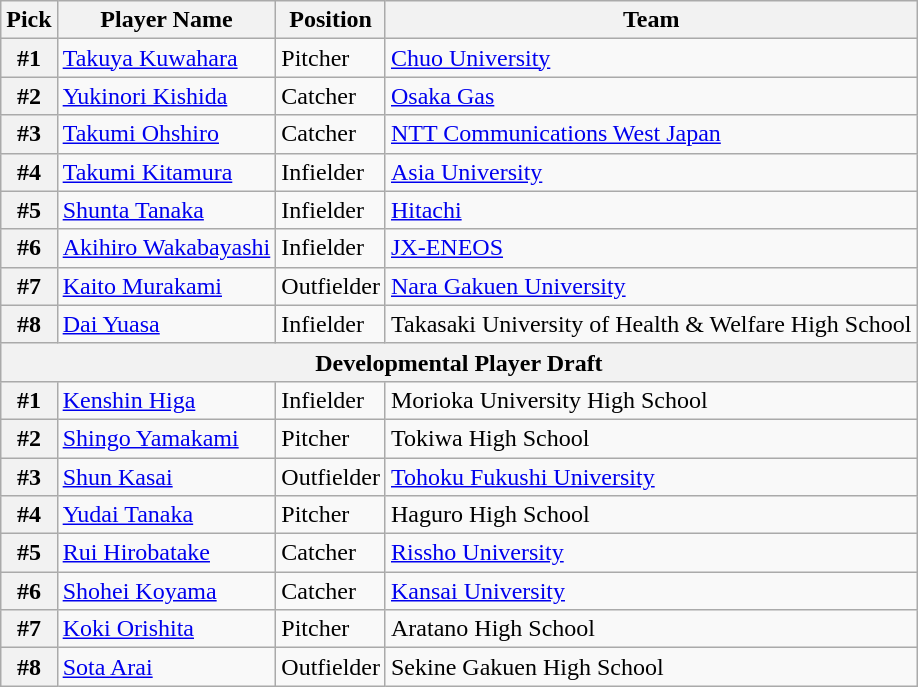<table class="wikitable">
<tr>
<th>Pick</th>
<th>Player Name</th>
<th>Position</th>
<th>Team</th>
</tr>
<tr>
<th>#1</th>
<td><a href='#'>Takuya Kuwahara</a></td>
<td>Pitcher</td>
<td><a href='#'>Chuo University</a></td>
</tr>
<tr>
<th>#2</th>
<td><a href='#'>Yukinori Kishida</a></td>
<td>Catcher</td>
<td><a href='#'>Osaka Gas</a></td>
</tr>
<tr>
<th>#3</th>
<td><a href='#'>Takumi Ohshiro</a></td>
<td>Catcher</td>
<td><a href='#'>NTT Communications West Japan</a></td>
</tr>
<tr>
<th>#4</th>
<td><a href='#'>Takumi Kitamura</a></td>
<td>Infielder</td>
<td><a href='#'>Asia University</a></td>
</tr>
<tr>
<th>#5</th>
<td><a href='#'>Shunta Tanaka</a></td>
<td>Infielder</td>
<td><a href='#'>Hitachi</a></td>
</tr>
<tr>
<th>#6</th>
<td><a href='#'>Akihiro Wakabayashi</a></td>
<td>Infielder</td>
<td><a href='#'>JX-ENEOS</a></td>
</tr>
<tr>
<th>#7</th>
<td><a href='#'>Kaito Murakami</a></td>
<td>Outfielder</td>
<td><a href='#'>Nara Gakuen University</a></td>
</tr>
<tr>
<th>#8</th>
<td><a href='#'>Dai Yuasa</a></td>
<td>Infielder</td>
<td>Takasaki University of Health & Welfare High School</td>
</tr>
<tr>
<th colspan="5">Developmental Player Draft</th>
</tr>
<tr>
<th>#1</th>
<td><a href='#'>Kenshin Higa</a></td>
<td>Infielder</td>
<td>Morioka University High School</td>
</tr>
<tr>
<th>#2</th>
<td><a href='#'>Shingo Yamakami</a></td>
<td>Pitcher</td>
<td>Tokiwa High School</td>
</tr>
<tr>
<th>#3</th>
<td><a href='#'>Shun Kasai</a></td>
<td>Outfielder</td>
<td><a href='#'>Tohoku Fukushi University</a></td>
</tr>
<tr>
<th>#4</th>
<td><a href='#'>Yudai Tanaka</a></td>
<td>Pitcher</td>
<td>Haguro High School</td>
</tr>
<tr>
<th>#5</th>
<td><a href='#'>Rui Hirobatake</a></td>
<td>Catcher</td>
<td><a href='#'>Rissho University</a></td>
</tr>
<tr>
<th>#6</th>
<td><a href='#'>Shohei Koyama</a></td>
<td>Catcher</td>
<td><a href='#'>Kansai University</a></td>
</tr>
<tr>
<th>#7</th>
<td><a href='#'>Koki Orishita</a></td>
<td>Pitcher</td>
<td>Aratano High School</td>
</tr>
<tr>
<th>#8</th>
<td><a href='#'>Sota Arai</a></td>
<td>Outfielder</td>
<td>Sekine Gakuen High School</td>
</tr>
</table>
